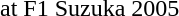<table style="margin-left:13px; line-height:150%">
<tr>
<td> at F1 Suzuka 2005</td>
</tr>
</table>
